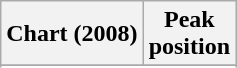<table class="wikitable sortable plainrowheaders" style="text-align:center">
<tr>
<th scope="col">Chart (2008)</th>
<th scope="col">Peak<br>position</th>
</tr>
<tr>
</tr>
<tr>
</tr>
</table>
